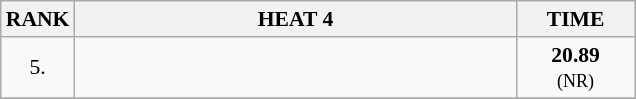<table class="wikitable" style="border-collapse: collapse; font-size: 90%;">
<tr>
<th>RANK</th>
<th style="width: 20em">HEAT 4</th>
<th style="width: 5em">TIME</th>
</tr>
<tr>
<td align="center">5.</td>
<td></td>
<td align="center"><strong>20.89</strong><br> <small>(NR)</small></td>
</tr>
<tr>
</tr>
</table>
